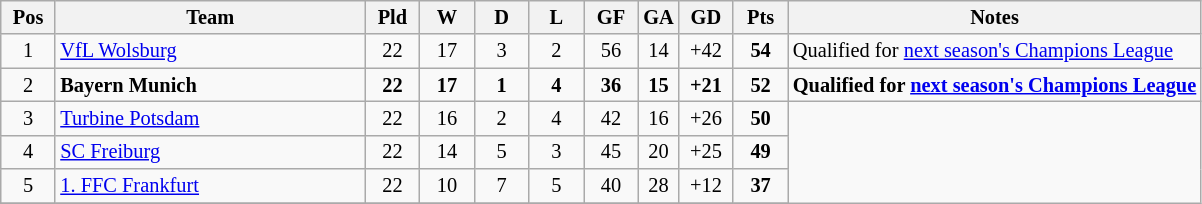<table class="wikitable" style="font-size:85%">
<tr>
<th width=30px>Pos</th>
<th width=200px>Team</th>
<th width=30px>Pld</th>
<th width=30px>W</th>
<th width=30px>D</th>
<th width=30px>L</th>
<th width=30px>GF</th>
<th width=3'px>GA</th>
<th width=30px>GD</th>
<th width=30px>Pts</th>
<th>Notes</th>
</tr>
<tr align=center>
<td>1</td>
<td align=left><a href='#'>VfL Wolsburg</a></td>
<td>22</td>
<td>17</td>
<td>3</td>
<td>2</td>
<td>56</td>
<td>14</td>
<td>+42</td>
<td><strong>54</strong></td>
<td align=left>Qualified for <a href='#'>next season's Champions League</a></td>
</tr>
<tr align=center>
<td>2</td>
<td align=left><strong>Bayern Munich</strong></td>
<td><strong>22</strong></td>
<td><strong>17</strong></td>
<td><strong>1</strong></td>
<td><strong>4</strong></td>
<td><strong>36</strong></td>
<td><strong>15</strong></td>
<td><strong>+21</strong></td>
<td><strong>52</strong></td>
<td align=left><strong>Qualified for <a href='#'>next season's Champions League</a></strong></td>
</tr>
<tr align=center>
<td>3</td>
<td align=left><a href='#'>Turbine Potsdam</a></td>
<td>22</td>
<td>16</td>
<td>2</td>
<td>4</td>
<td>42</td>
<td>16</td>
<td>+26</td>
<td><strong>50</strong></td>
</tr>
<tr align=center>
<td>4</td>
<td align=left><a href='#'>SC Freiburg</a></td>
<td>22</td>
<td>14</td>
<td>5</td>
<td>3</td>
<td>45</td>
<td>20</td>
<td>+25</td>
<td><strong>49</strong></td>
</tr>
<tr align=center>
<td>5</td>
<td align=left><a href='#'>1. FFC Frankfurt</a></td>
<td>22</td>
<td>10</td>
<td>7</td>
<td>5</td>
<td>40</td>
<td>28</td>
<td>+12</td>
<td><strong>37</strong></td>
</tr>
<tr>
</tr>
</table>
